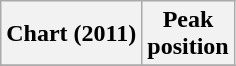<table class="wikitable sortable plainrowheaders" style="text-align:center">
<tr>
<th scope="col">Chart (2011)</th>
<th scope="col">Peak<br> position</th>
</tr>
<tr>
</tr>
</table>
